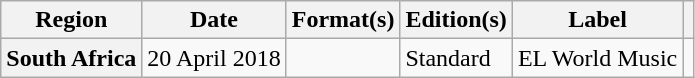<table class="wikitable plainrowheaders">
<tr>
<th scope="col">Region</th>
<th scope="col">Date</th>
<th scope="col">Format(s)</th>
<th scope="col">Edition(s)</th>
<th scope="col">Label</th>
<th scope="col"></th>
</tr>
<tr>
<th scope="row">South Africa</th>
<td>20 April 2018</td>
<td></td>
<td>Standard</td>
<td>EL World Music</td>
<td></td>
</tr>
</table>
